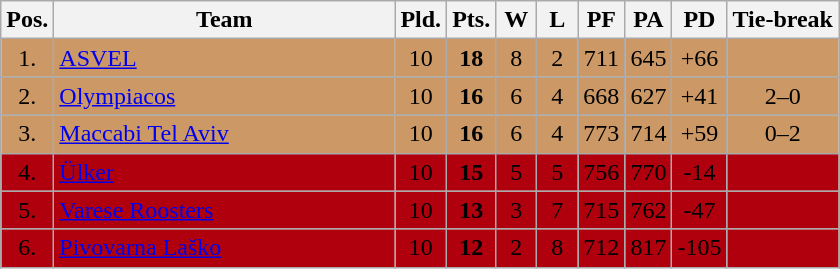<table class="wikitable" style="text-align:center">
<tr>
<th width=15>Pos.</th>
<th width=220>Team</th>
<th width=20>Pld.</th>
<th width=20>Pts.</th>
<th width=20>W</th>
<th width=20>L</th>
<th width=20>PF</th>
<th width=20>PA</th>
<th width=20>PD</th>
<th>Tie-break</th>
</tr>
<tr bgcolor=cc9966>
<td>1.</td>
<td align=left> <a href='#'>ASVEL</a></td>
<td>10</td>
<td><strong>18</strong></td>
<td>8</td>
<td>2</td>
<td>711</td>
<td>645</td>
<td>+66</td>
<td></td>
</tr>
<tr bgcolor=cc9966>
<td>2.</td>
<td align=left> <a href='#'>Olympiacos</a></td>
<td>10</td>
<td><strong>16</strong></td>
<td>6</td>
<td>4</td>
<td>668</td>
<td>627</td>
<td>+41</td>
<td>2–0</td>
</tr>
<tr bgcolor=cc9966>
<td>3.</td>
<td align=left> <a href='#'>Maccabi Tel Aviv</a></td>
<td>10</td>
<td><strong>16</strong></td>
<td>6</td>
<td>4</td>
<td>773</td>
<td>714</td>
<td>+59</td>
<td>0–2</td>
</tr>
<tr bgcolor="bronze">
<td>4.</td>
<td align=left> <a href='#'>Ülker</a></td>
<td>10</td>
<td><strong>15</strong></td>
<td>5</td>
<td>5</td>
<td>756</td>
<td>770</td>
<td>-14</td>
<td></td>
</tr>
<tr bgcolor="bronze">
<td>5.</td>
<td align=left> <a href='#'>Varese Roosters</a></td>
<td>10</td>
<td><strong>13</strong></td>
<td>3</td>
<td>7</td>
<td>715</td>
<td>762</td>
<td>-47</td>
<td></td>
</tr>
<tr bgcolor="bronze">
<td>6.</td>
<td align=left> <a href='#'>Pivovarna Laško</a></td>
<td>10</td>
<td><strong>12</strong></td>
<td>2</td>
<td>8</td>
<td>712</td>
<td>817</td>
<td>-105</td>
<td></td>
</tr>
</table>
